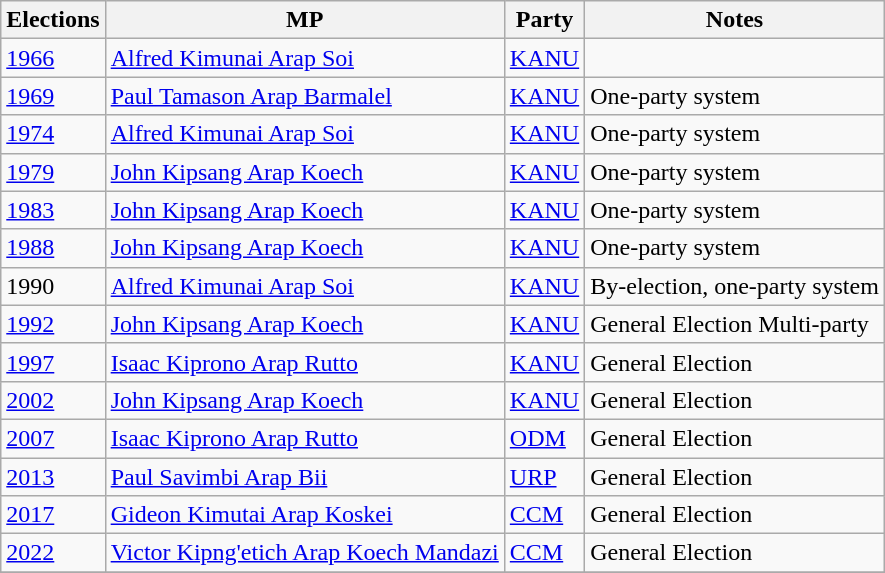<table class="wikitable">
<tr>
<th>Elections</th>
<th>MP</th>
<th>Party</th>
<th>Notes</th>
</tr>
<tr>
<td><a href='#'>1966</a></td>
<td><a href='#'>Alfred Kimunai Arap Soi</a></td>
<td><a href='#'>KANU</a></td>
<td></td>
</tr>
<tr>
<td><a href='#'>1969</a></td>
<td><a href='#'>Paul Tamason Arap Barmalel</a></td>
<td><a href='#'>KANU</a></td>
<td>One-party system</td>
</tr>
<tr>
<td><a href='#'>1974</a></td>
<td><a href='#'>Alfred Kimunai Arap Soi</a></td>
<td><a href='#'>KANU</a></td>
<td>One-party system</td>
</tr>
<tr>
<td><a href='#'>1979</a></td>
<td><a href='#'>John Kipsang Arap Koech</a></td>
<td><a href='#'>KANU</a></td>
<td>One-party system</td>
</tr>
<tr>
<td><a href='#'>1983</a></td>
<td><a href='#'>John Kipsang Arap Koech</a></td>
<td><a href='#'>KANU</a></td>
<td>One-party system</td>
</tr>
<tr>
<td><a href='#'>1988</a></td>
<td><a href='#'>John Kipsang Arap Koech</a></td>
<td><a href='#'>KANU</a></td>
<td>One-party system</td>
</tr>
<tr>
<td>1990</td>
<td><a href='#'>Alfred Kimunai Arap Soi</a></td>
<td><a href='#'>KANU</a></td>
<td>By-election, one-party system</td>
</tr>
<tr>
<td><a href='#'>1992</a></td>
<td><a href='#'>John Kipsang Arap Koech</a></td>
<td><a href='#'>KANU</a></td>
<td>General Election Multi-party</td>
</tr>
<tr>
<td><a href='#'>1997</a></td>
<td><a href='#'>Isaac Kiprono Arap Rutto</a></td>
<td><a href='#'>KANU</a></td>
<td>General Election</td>
</tr>
<tr>
<td><a href='#'>2002</a></td>
<td><a href='#'>John Kipsang Arap Koech</a></td>
<td><a href='#'>KANU</a></td>
<td>General Election</td>
</tr>
<tr>
<td><a href='#'>2007</a></td>
<td><a href='#'>Isaac Kiprono Arap Rutto</a></td>
<td><a href='#'>ODM</a></td>
<td>General Election</td>
</tr>
<tr>
<td><a href='#'>2013</a></td>
<td><a href='#'>Paul Savimbi Arap Bii</a></td>
<td><a href='#'>URP</a></td>
<td>General Election</td>
</tr>
<tr>
<td><a href='#'>2017</a></td>
<td><a href='#'>Gideon Kimutai Arap Koskei</a></td>
<td><a href='#'>CCM</a></td>
<td>General Election</td>
</tr>
<tr>
<td><a href='#'>2022</a></td>
<td><a href='#'>Victor Kipng'etich Arap Koech Mandazi</a></td>
<td><a href='#'>CCM</a></td>
<td>General Election</td>
</tr>
<tr>
</tr>
</table>
